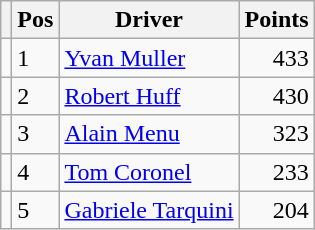<table class="wikitable" style="font-size|95%;">
<tr>
<th></th>
<th>Pos</th>
<th>Driver</th>
<th>Points</th>
</tr>
<tr>
<td align="left"></td>
<td>1</td>
<td> <a href='#'>Yvan Muller</a></td>
<td align="right">433</td>
</tr>
<tr>
<td align="left"></td>
<td>2</td>
<td> <a href='#'>Robert Huff</a></td>
<td align="right">430</td>
</tr>
<tr>
<td align="left"></td>
<td>3</td>
<td> <a href='#'>Alain Menu</a></td>
<td align="right">323</td>
</tr>
<tr>
<td align="left"></td>
<td>4</td>
<td> <a href='#'>Tom Coronel</a></td>
<td align="right">233</td>
</tr>
<tr>
<td align="left"></td>
<td>5</td>
<td> <a href='#'>Gabriele Tarquini</a></td>
<td align="right">204</td>
</tr>
</table>
